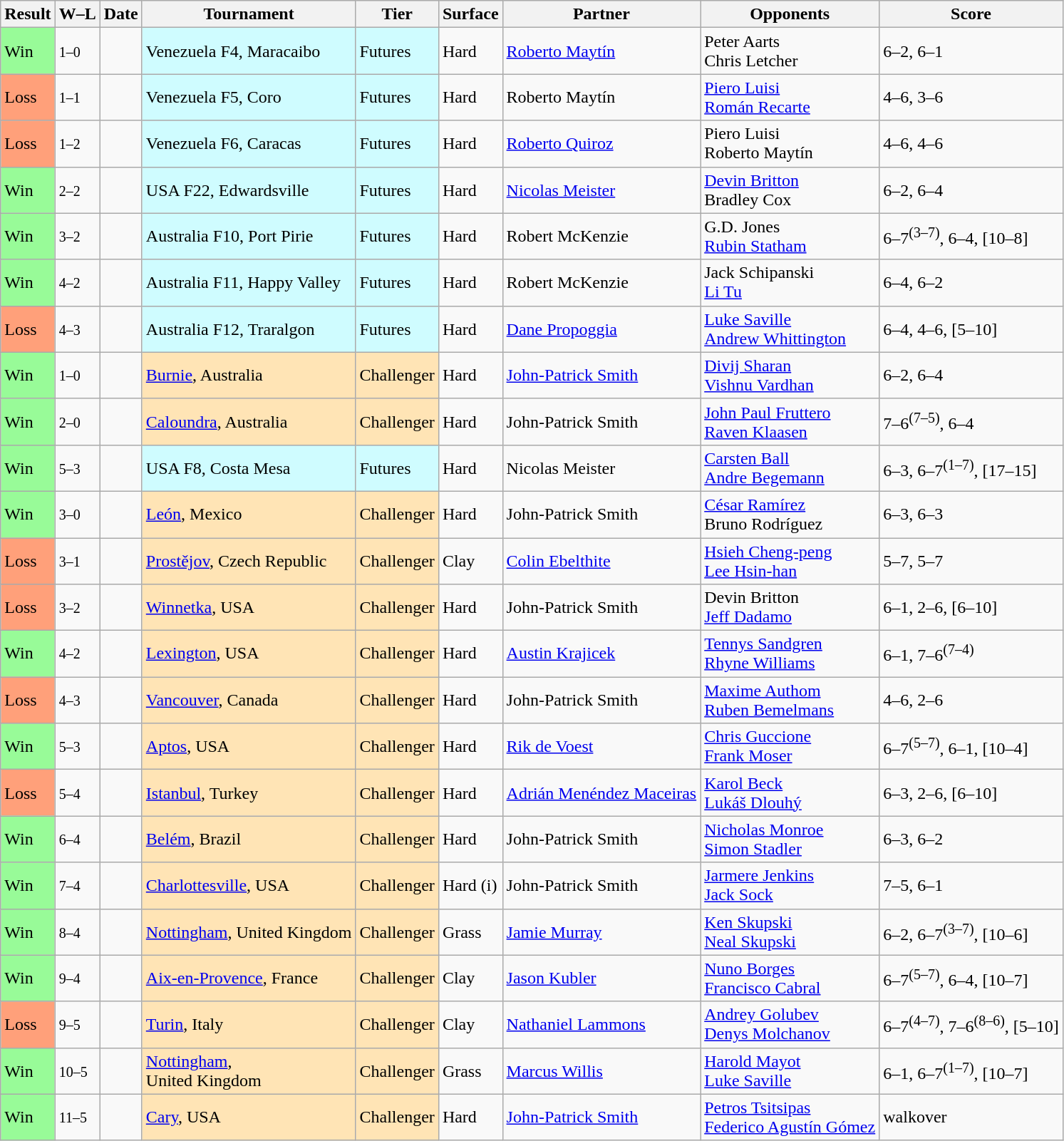<table class="sortable wikitable nowrap">
<tr>
<th>Result</th>
<th class="unsortable">W–L</th>
<th>Date</th>
<th>Tournament</th>
<th>Tier</th>
<th>Surface</th>
<th>Partner</th>
<th>Opponents</th>
<th class="unsortable">Score</th>
</tr>
<tr>
<td bgcolor=98FB98>Win</td>
<td><small>1–0</small></td>
<td></td>
<td style="background:#cffcff;">Venezuela F4, Maracaibo</td>
<td style="background:#cffcff;">Futures</td>
<td>Hard</td>
<td> <a href='#'>Roberto Maytín</a></td>
<td> Peter Aarts<br> Chris Letcher</td>
<td>6–2, 6–1</td>
</tr>
<tr>
<td bgcolor=FFA07A>Loss</td>
<td><small>1–1</small></td>
<td></td>
<td style="background:#cffcff;">Venezuela F5, Coro</td>
<td style="background:#cffcff;">Futures</td>
<td>Hard</td>
<td> Roberto Maytín</td>
<td> <a href='#'>Piero Luisi</a><br> <a href='#'>Román Recarte</a></td>
<td>4–6, 3–6</td>
</tr>
<tr>
<td bgcolor=FFA07A>Loss</td>
<td><small>1–2</small></td>
<td></td>
<td style="background:#cffcff;">Venezuela F6, Caracas</td>
<td style="background:#cffcff;">Futures</td>
<td>Hard</td>
<td> <a href='#'>Roberto Quiroz</a></td>
<td> Piero Luisi<br> Roberto Maytín</td>
<td>4–6, 4–6</td>
</tr>
<tr>
<td bgcolor=98FB98>Win</td>
<td><small>2–2</small></td>
<td></td>
<td style="background:#cffcff;">USA F22, Edwardsville</td>
<td style="background:#cffcff;">Futures</td>
<td>Hard</td>
<td> <a href='#'>Nicolas Meister</a></td>
<td> <a href='#'>Devin Britton</a><br> Bradley Cox</td>
<td>6–2, 6–4</td>
</tr>
<tr>
<td bgcolor=98FB98>Win</td>
<td><small>3–2</small></td>
<td></td>
<td style="background:#cffcff;">Australia F10, Port Pirie</td>
<td style="background:#cffcff;">Futures</td>
<td>Hard</td>
<td> Robert McKenzie</td>
<td> G.D. Jones<br> <a href='#'>Rubin Statham</a></td>
<td>6–7<sup>(3–7)</sup>, 6–4, [10–8]</td>
</tr>
<tr>
<td bgcolor=98FB98>Win</td>
<td><small>4–2</small></td>
<td></td>
<td style="background:#cffcff;">Australia F11, Happy Valley</td>
<td style="background:#cffcff;">Futures</td>
<td>Hard</td>
<td> Robert McKenzie</td>
<td> Jack Schipanski<br> <a href='#'>Li Tu</a></td>
<td>6–4, 6–2</td>
</tr>
<tr>
<td bgcolor=FFA07A>Loss</td>
<td><small>4–3</small></td>
<td></td>
<td style="background:#cffcff;">Australia F12, Traralgon</td>
<td style="background:#cffcff;">Futures</td>
<td>Hard</td>
<td> <a href='#'>Dane Propoggia</a></td>
<td> <a href='#'>Luke Saville</a><br> <a href='#'>Andrew Whittington</a></td>
<td>6–4, 4–6, [5–10]</td>
</tr>
<tr>
<td bgcolor=98FB98>Win</td>
<td><small>1–0</small></td>
<td><a href='#'></a></td>
<td style="background:moccasin;"><a href='#'>Burnie</a>, Australia</td>
<td style="background:moccasin;">Challenger</td>
<td>Hard</td>
<td> <a href='#'>John-Patrick Smith</a></td>
<td> <a href='#'>Divij Sharan</a><br> <a href='#'>Vishnu Vardhan</a></td>
<td>6–2, 6–4</td>
</tr>
<tr>
<td bgcolor=98FB98>Win</td>
<td><small>2–0</small></td>
<td><a href='#'></a></td>
<td style="background:moccasin;"><a href='#'>Caloundra</a>, Australia</td>
<td style="background:moccasin;">Challenger</td>
<td>Hard</td>
<td> John-Patrick Smith</td>
<td> <a href='#'>John Paul Fruttero</a><br> <a href='#'>Raven Klaasen</a></td>
<td>7–6<sup>(7–5)</sup>, 6–4</td>
</tr>
<tr>
<td bgcolor=98FB98>Win</td>
<td><small>5–3</small></td>
<td></td>
<td style="background:#cffcff;">USA F8, Costa Mesa</td>
<td style="background:#cffcff;">Futures</td>
<td>Hard</td>
<td> Nicolas Meister</td>
<td> <a href='#'>Carsten Ball</a><br> <a href='#'>Andre Begemann</a></td>
<td>6–3, 6–7<sup>(1–7)</sup>, [17–15]</td>
</tr>
<tr>
<td bgcolor=98FB98>Win</td>
<td><small>3–0</small></td>
<td><a href='#'></a></td>
<td style="background:moccasin;"><a href='#'>León</a>, Mexico</td>
<td style="background:moccasin;">Challenger</td>
<td>Hard</td>
<td> John-Patrick Smith</td>
<td> <a href='#'>César Ramírez</a><br> Bruno Rodríguez</td>
<td>6–3, 6–3</td>
</tr>
<tr>
<td bgcolor=FFA07A>Loss</td>
<td><small>3–1</small></td>
<td><a href='#'></a></td>
<td style="background:moccasin;"><a href='#'>Prostějov</a>, Czech Republic</td>
<td style="background:moccasin;">Challenger</td>
<td>Clay</td>
<td> <a href='#'>Colin Ebelthite</a></td>
<td> <a href='#'>Hsieh Cheng-peng</a><br> <a href='#'>Lee Hsin-han</a></td>
<td>5–7, 5–7</td>
</tr>
<tr>
<td bgcolor=FFA07A>Loss</td>
<td><small>3–2</small></td>
<td><a href='#'></a></td>
<td style="background:moccasin;"><a href='#'>Winnetka</a>, USA</td>
<td style="background:moccasin;">Challenger</td>
<td>Hard</td>
<td> John-Patrick Smith</td>
<td> Devin Britton<br> <a href='#'>Jeff Dadamo</a></td>
<td>6–1, 2–6, [6–10]</td>
</tr>
<tr>
<td bgcolor=98FB98>Win</td>
<td><small>4–2</small></td>
<td><a href='#'></a></td>
<td style="background:moccasin;"><a href='#'>Lexington</a>, USA</td>
<td style="background:moccasin;">Challenger</td>
<td>Hard</td>
<td> <a href='#'>Austin Krajicek</a></td>
<td> <a href='#'>Tennys Sandgren</a><br> <a href='#'>Rhyne Williams</a></td>
<td>6–1, 7–6<sup>(7–4)</sup></td>
</tr>
<tr>
<td bgcolor=FFA07A>Loss</td>
<td><small>4–3</small></td>
<td><a href='#'></a></td>
<td style="background:moccasin;"><a href='#'>Vancouver</a>, Canada</td>
<td style="background:moccasin;">Challenger</td>
<td>Hard</td>
<td> John-Patrick Smith</td>
<td> <a href='#'>Maxime Authom</a><br> <a href='#'>Ruben Bemelmans</a></td>
<td>4–6, 2–6</td>
</tr>
<tr>
<td bgcolor=98FB98>Win</td>
<td><small>5–3</small></td>
<td><a href='#'></a></td>
<td style="background:moccasin;"><a href='#'>Aptos</a>, USA</td>
<td style="background:moccasin;">Challenger</td>
<td>Hard</td>
<td> <a href='#'>Rik de Voest</a></td>
<td> <a href='#'>Chris Guccione</a><br> <a href='#'>Frank Moser</a></td>
<td>6–7<sup>(5–7)</sup>, 6–1, [10–4]</td>
</tr>
<tr>
<td bgcolor=FFA07A>Loss</td>
<td><small>5–4</small></td>
<td><a href='#'></a></td>
<td style="background:moccasin;"><a href='#'>Istanbul</a>, Turkey</td>
<td style="background:moccasin;">Challenger</td>
<td>Hard</td>
<td> <a href='#'>Adrián Menéndez Maceiras</a></td>
<td> <a href='#'>Karol Beck</a> <br>  <a href='#'>Lukáš Dlouhý</a></td>
<td>6–3, 2–6, [6–10]</td>
</tr>
<tr>
<td bgcolor=98FB98>Win</td>
<td><small>6–4</small></td>
<td><a href='#'></a></td>
<td style="background:moccasin;"><a href='#'>Belém</a>, Brazil</td>
<td style="background:moccasin;">Challenger</td>
<td>Hard</td>
<td> John-Patrick Smith</td>
<td> <a href='#'>Nicholas Monroe</a><br> <a href='#'>Simon Stadler</a></td>
<td>6–3, 6–2</td>
</tr>
<tr>
<td bgcolor=98FB98>Win</td>
<td><small>7–4</small></td>
<td><a href='#'></a></td>
<td style="background:moccasin;"><a href='#'>Charlottesville</a>, USA</td>
<td style="background:moccasin;">Challenger</td>
<td>Hard (i)</td>
<td> John-Patrick Smith</td>
<td> <a href='#'>Jarmere Jenkins</a><br> <a href='#'>Jack Sock</a></td>
<td>7–5, 6–1</td>
</tr>
<tr>
<td bgcolor=98FB98>Win</td>
<td><small>8–4</small></td>
<td><a href='#'></a></td>
<td style="background:moccasin;"><a href='#'>Nottingham</a>, United Kingdom</td>
<td style="background:moccasin;">Challenger</td>
<td>Grass</td>
<td> <a href='#'>Jamie Murray</a></td>
<td> <a href='#'>Ken Skupski</a><br> <a href='#'>Neal Skupski</a></td>
<td>6–2, 6–7<sup>(3–7)</sup>, [10–6]</td>
</tr>
<tr>
<td bgcolor=98FB98>Win</td>
<td><small>9–4</small></td>
<td><a href='#'></a></td>
<td style="background:moccasin;"><a href='#'>Aix-en-Provence</a>, France</td>
<td style="background:moccasin;">Challenger</td>
<td>Clay</td>
<td> <a href='#'>Jason Kubler</a></td>
<td> <a href='#'>Nuno Borges</a><br> <a href='#'>Francisco Cabral</a></td>
<td>6–7<sup>(5–7)</sup>, 6–4, [10–7]</td>
</tr>
<tr>
<td bgcolor=FFA07A>Loss</td>
<td><small>9–5</small></td>
<td><a href='#'></a></td>
<td style="background:moccasin;"><a href='#'>Turin</a>, Italy</td>
<td style="background:moccasin;">Challenger</td>
<td>Clay</td>
<td> <a href='#'>Nathaniel Lammons</a></td>
<td> <a href='#'>Andrey Golubev</a><br> <a href='#'>Denys Molchanov</a></td>
<td>6–7<sup>(4–7)</sup>, 7–6<sup>(8–6)</sup>, [5–10]</td>
</tr>
<tr>
<td bgcolor=98FB98>Win</td>
<td><small>10–5</small></td>
<td><a href='#'></a></td>
<td style="background:moccasin;"><a href='#'>Nottingham</a>, <br> United Kingdom</td>
<td style="background:moccasin;">Challenger</td>
<td>Grass</td>
<td> <a href='#'>Marcus Willis</a></td>
<td> <a href='#'>Harold Mayot</a><br> <a href='#'>Luke Saville</a></td>
<td>6–1, 6–7<sup>(1–7)</sup>, [10–7]</td>
</tr>
<tr>
<td bgcolor=98FB98>Win</td>
<td><small>11–5</small></td>
<td><a href='#'></a></td>
<td style="background:moccasin;"><a href='#'>Cary</a>, USA</td>
<td style="background:moccasin;">Challenger</td>
<td>Hard</td>
<td> <a href='#'>John-Patrick Smith</a></td>
<td> <a href='#'>Petros Tsitsipas</a><br> <a href='#'>Federico Agustín Gómez</a></td>
<td>walkover</td>
</tr>
</table>
